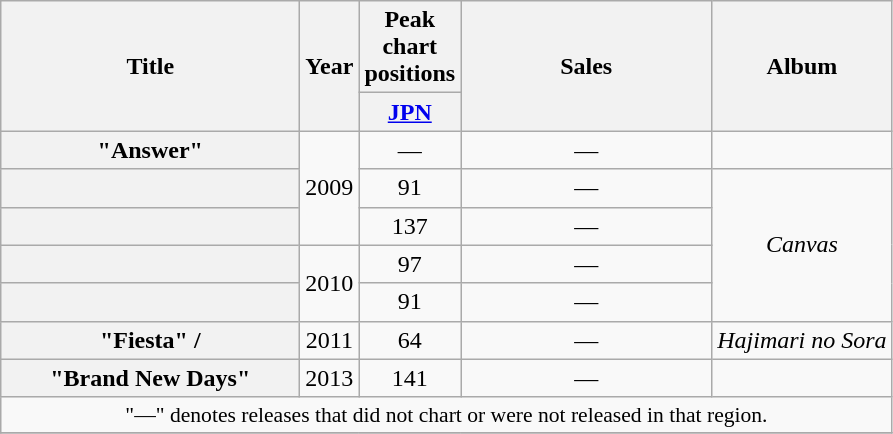<table class="wikitable plainrowheaders" style="text-align:center;">
<tr>
<th rowspan="2" style="width:12em;">Title</th>
<th rowspan="2">Year</th>
<th colspan="1">Peak chart positions</th>
<th rowspan="2" style="width:10em;">Sales</th>
<th rowspan="2">Album</th>
</tr>
<tr>
<th width="30"><a href='#'>JPN</a><br></th>
</tr>
<tr>
<th scope="row">"Answer"</th>
<td rowspan="3">2009</td>
<td>—</td>
<td>—</td>
<td></td>
</tr>
<tr>
<th scope="row"> </th>
<td>91</td>
<td>—</td>
<td rowspan="4"><em>Canvas</em></td>
</tr>
<tr>
<th scope="row"> </th>
<td>137</td>
<td>—</td>
</tr>
<tr>
<th scope="row"> </th>
<td rowspan="2">2010</td>
<td>97</td>
<td>—</td>
</tr>
<tr>
<th scope="row"></th>
<td>91</td>
<td>—</td>
</tr>
<tr>
<th scope="row">"Fiesta" / </th>
<td>2011</td>
<td>64</td>
<td>—</td>
<td><em>Hajimari no Sora</em></td>
</tr>
<tr>
<th scope="row">"Brand New Days"</th>
<td>2013</td>
<td>141</td>
<td>—</td>
<td></td>
</tr>
<tr>
<td colspan="5" style="font-size:90%;">"—" denotes releases that did not chart or were not released in that region.</td>
</tr>
<tr>
</tr>
</table>
